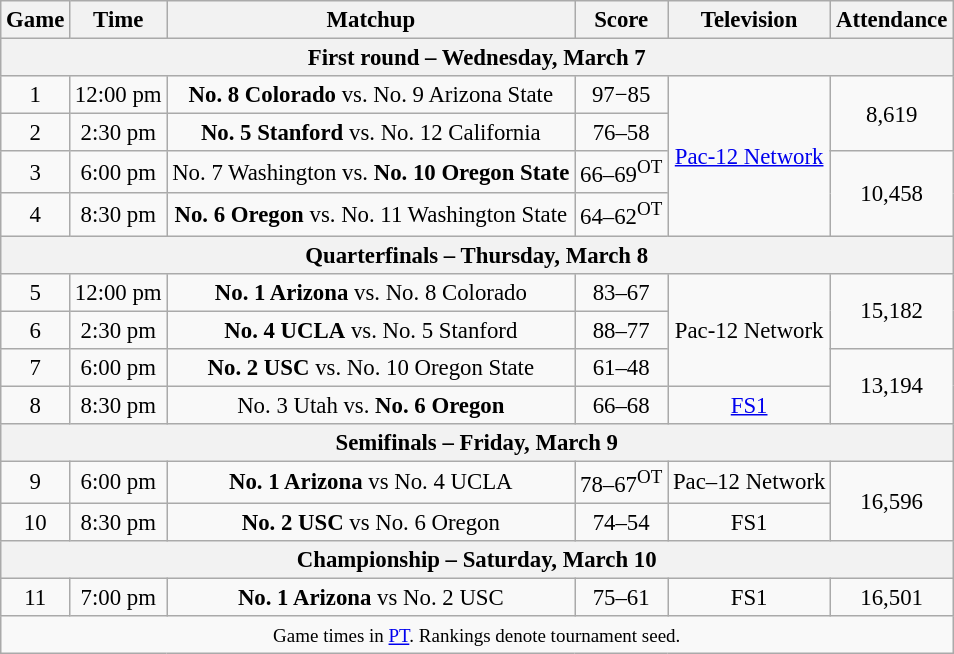<table class="wikitable" style="font-size: 95%; text-align:center">
<tr>
<th>Game</th>
<th>Time</th>
<th>Matchup</th>
<th>Score</th>
<th>Television</th>
<th>Attendance</th>
</tr>
<tr>
<th colspan=6>First round – Wednesday, March 7</th>
</tr>
<tr>
<td>1</td>
<td>12:00 pm</td>
<td><strong>No. 8 Colorado</strong> vs. No. 9 Arizona State</td>
<td>97−85</td>
<td rowspan=4><a href='#'>Pac-12 Network</a></td>
<td rowspan=2>8,619</td>
</tr>
<tr>
<td>2</td>
<td>2:30 pm</td>
<td><strong>No. 5 Stanford</strong> vs. No. 12 California</td>
<td>76–58</td>
</tr>
<tr>
<td>3</td>
<td>6:00 pm</td>
<td>No. 7 Washington vs. <strong>No. 10 Oregon State</strong></td>
<td>66–69<sup>OT</sup></td>
<td rowspan=2>10,458</td>
</tr>
<tr>
<td>4</td>
<td>8:30 pm</td>
<td><strong>No. 6 Oregon</strong> vs. No. 11 Washington State</td>
<td>64–62<sup>OT</sup></td>
</tr>
<tr>
<th colspan=6>Quarterfinals – Thursday, March 8</th>
</tr>
<tr>
<td>5</td>
<td>12:00 pm</td>
<td><strong>No. 1 Arizona</strong> vs. No. 8 Colorado</td>
<td>83–67</td>
<td rowspan=3>Pac-12 Network</td>
<td rowspan=2>15,182</td>
</tr>
<tr>
<td>6</td>
<td>2:30 pm</td>
<td><strong>No. 4 UCLA</strong> vs. No. 5 Stanford</td>
<td>88–77</td>
</tr>
<tr>
<td>7</td>
<td>6:00 pm</td>
<td><strong>No. 2 USC</strong> vs. No. 10 Oregon State</td>
<td>61–48</td>
<td rowspan=2>13,194</td>
</tr>
<tr>
<td>8</td>
<td>8:30 pm</td>
<td>No. 3 Utah vs. <strong>No. 6 Oregon</strong></td>
<td>66–68</td>
<td><a href='#'>FS1</a></td>
</tr>
<tr>
<th colspan=6>Semifinals – Friday, March 9</th>
</tr>
<tr>
<td>9</td>
<td>6:00 pm</td>
<td><strong>No. 1 Arizona</strong> vs No. 4 UCLA</td>
<td>78–67<sup>OT</sup></td>
<td>Pac–12 Network</td>
<td rowspan=2>16,596</td>
</tr>
<tr>
<td>10</td>
<td>8:30 pm</td>
<td><strong>No. 2 USC</strong> vs No. 6 Oregon</td>
<td>74–54</td>
<td>FS1</td>
</tr>
<tr>
<th colspan=6>Championship – Saturday, March 10</th>
</tr>
<tr>
<td>11</td>
<td>7:00 pm</td>
<td><strong>No. 1 Arizona</strong> vs No. 2 USC</td>
<td>75–61</td>
<td>FS1</td>
<td>16,501</td>
</tr>
<tr>
<td colspan=6><small>Game times in <a href='#'>PT</a>. Rankings denote tournament seed.</small></td>
</tr>
</table>
